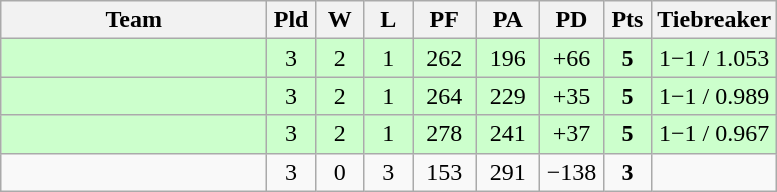<table class="wikitable" style="text-align:center;">
<tr>
<th width=170>Team</th>
<th width=25>Pld</th>
<th width=25>W</th>
<th width=25>L</th>
<th width=35>PF</th>
<th width=35>PA</th>
<th width=35>PD</th>
<th width=25>Pts</th>
<th width=50>Tiebreaker</th>
</tr>
<tr bgcolor="#ccffcc">
<td align="left"></td>
<td>3</td>
<td>2</td>
<td>1</td>
<td>262</td>
<td>196</td>
<td>+66</td>
<td><strong>5</strong></td>
<td>1−1 / 1.053</td>
</tr>
<tr bgcolor="#ccffcc">
<td align="left"></td>
<td>3</td>
<td>2</td>
<td>1</td>
<td>264</td>
<td>229</td>
<td>+35</td>
<td><strong>5</strong></td>
<td>1−1 / 0.989</td>
</tr>
<tr bgcolor="#ccffcc">
<td align="left"></td>
<td>3</td>
<td>2</td>
<td>1</td>
<td>278</td>
<td>241</td>
<td>+37</td>
<td><strong>5</strong></td>
<td>1−1 / 0.967</td>
</tr>
<tr>
<td align="left"></td>
<td>3</td>
<td>0</td>
<td>3</td>
<td>153</td>
<td>291</td>
<td>−138</td>
<td><strong>3</strong></td>
<td></td>
</tr>
</table>
